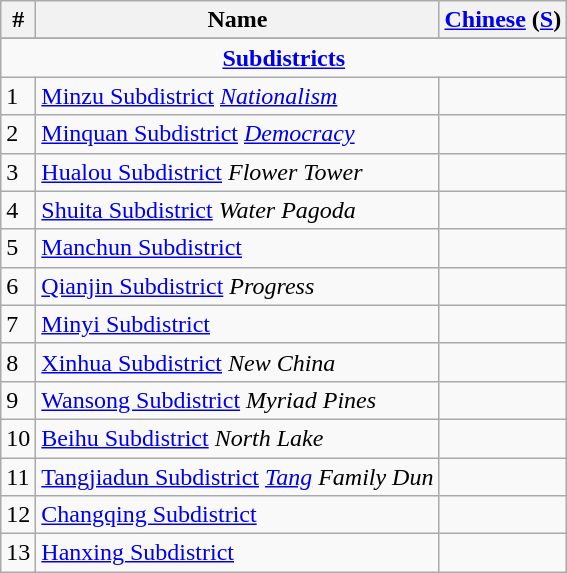<table class="wikitable sortable">
<tr>
<th>#</th>
<th>Name</th>
<th><a href='#'>Chinese</a> (<a href='#'>S</a>)</th>
</tr>
<tr>
</tr>
<tr>
<td style="text-align:center;" colspan="7"><strong><a href='#'>Subdistricts</a></strong></td>
</tr>
<tr>
<td>1</td>
<td><a href='#'>Minzu Subdistrict</a> <em><a href='#'>Nationalism</a></em></td>
<td></td>
</tr>
<tr>
<td>2</td>
<td><a href='#'>Minquan Subdistrict</a> <em><a href='#'>Democracy</a></em></td>
<td></td>
</tr>
<tr>
<td>3</td>
<td><a href='#'>Hualou Subdistrict</a> <em>Flower Tower</em></td>
<td></td>
</tr>
<tr>
<td>4</td>
<td><a href='#'>Shuita Subdistrict</a>  <em>Water Pagoda</em></td>
<td></td>
</tr>
<tr>
<td>5</td>
<td><a href='#'>Manchun Subdistrict</a></td>
<td></td>
</tr>
<tr>
<td>6</td>
<td><a href='#'>Qianjin Subdistrict</a> <em>Progress</em></td>
<td></td>
</tr>
<tr>
<td>7</td>
<td><a href='#'>Minyi Subdistrict</a></td>
<td></td>
</tr>
<tr>
<td>8</td>
<td><a href='#'>Xinhua Subdistrict</a> <em>New China</em></td>
<td></td>
</tr>
<tr>
<td>9</td>
<td><a href='#'>Wansong Subdistrict</a> <em>Myriad Pines</em></td>
<td></td>
</tr>
<tr>
<td>10</td>
<td><a href='#'>Beihu Subdistrict</a> <em>North Lake</em></td>
<td></td>
</tr>
<tr>
<td>11</td>
<td><a href='#'>Tangjiadun Subdistrict</a> <em><a href='#'>Tang</a> Family Dun</em></td>
<td></td>
</tr>
<tr>
<td>12</td>
<td><a href='#'>Changqing Subdistrict</a></td>
<td></td>
</tr>
<tr>
<td>13</td>
<td><a href='#'>Hanxing Subdistrict</a></td>
<td></td>
</tr>
</table>
